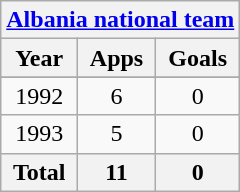<table class="wikitable" style="text-align:center">
<tr>
<th colspan=3><a href='#'>Albania national team</a></th>
</tr>
<tr>
<th>Year</th>
<th>Apps</th>
<th>Goals</th>
</tr>
<tr>
</tr>
<tr>
<td>1992</td>
<td>6</td>
<td>0</td>
</tr>
<tr>
<td>1993</td>
<td>5</td>
<td>0</td>
</tr>
<tr>
<th>Total</th>
<th>11</th>
<th>0</th>
</tr>
</table>
